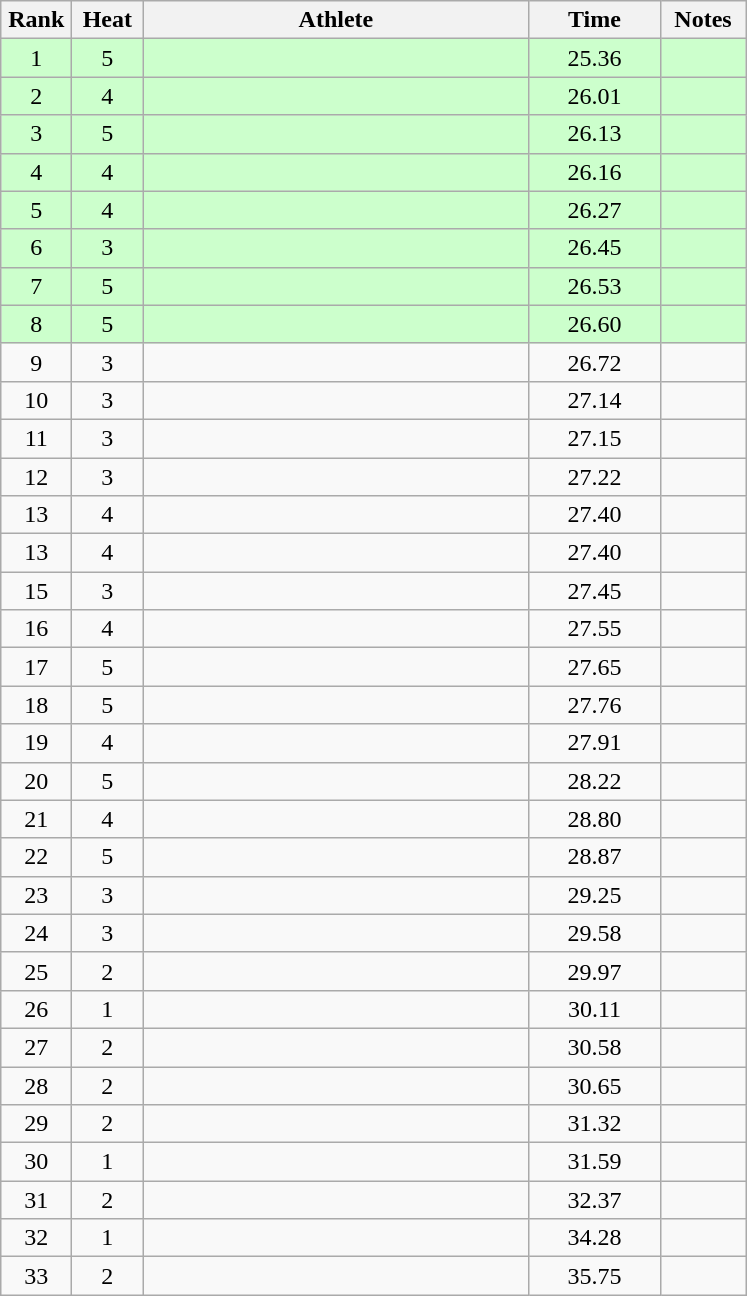<table class="wikitable" style="text-align:center">
<tr>
<th width=40>Rank</th>
<th width=40>Heat</th>
<th width=250>Athlete</th>
<th width=80>Time</th>
<th width=50>Notes</th>
</tr>
<tr bgcolor="ccffcc">
<td>1</td>
<td>5</td>
<td align=left></td>
<td>25.36</td>
<td></td>
</tr>
<tr bgcolor="ccffcc">
<td>2</td>
<td>4</td>
<td align=left></td>
<td>26.01</td>
<td></td>
</tr>
<tr bgcolor="ccffcc">
<td>3</td>
<td>5</td>
<td align=left></td>
<td>26.13</td>
<td></td>
</tr>
<tr bgcolor="ccffcc">
<td>4</td>
<td>4</td>
<td align=left></td>
<td>26.16</td>
<td></td>
</tr>
<tr bgcolor="ccffcc">
<td>5</td>
<td>4</td>
<td align=left></td>
<td>26.27</td>
<td></td>
</tr>
<tr bgcolor="ccffcc">
<td>6</td>
<td>3</td>
<td align=left></td>
<td>26.45</td>
<td></td>
</tr>
<tr bgcolor="ccffcc">
<td>7</td>
<td>5</td>
<td align=left></td>
<td>26.53</td>
<td></td>
</tr>
<tr bgcolor="ccffcc">
<td>8</td>
<td>5</td>
<td align=left></td>
<td>26.60</td>
<td></td>
</tr>
<tr>
<td>9</td>
<td>3</td>
<td align=left></td>
<td>26.72</td>
<td></td>
</tr>
<tr>
<td>10</td>
<td>3</td>
<td align=left></td>
<td>27.14</td>
<td></td>
</tr>
<tr>
<td>11</td>
<td>3</td>
<td align=left></td>
<td>27.15</td>
<td></td>
</tr>
<tr>
<td>12</td>
<td>3</td>
<td align=left></td>
<td>27.22</td>
<td></td>
</tr>
<tr>
<td>13</td>
<td>4</td>
<td align=left></td>
<td>27.40</td>
<td></td>
</tr>
<tr>
<td>13</td>
<td>4</td>
<td align=left></td>
<td>27.40</td>
<td></td>
</tr>
<tr>
<td>15</td>
<td>3</td>
<td align=left></td>
<td>27.45</td>
<td></td>
</tr>
<tr>
<td>16</td>
<td>4</td>
<td align=left></td>
<td>27.55</td>
<td></td>
</tr>
<tr>
<td>17</td>
<td>5</td>
<td align=left></td>
<td>27.65</td>
<td></td>
</tr>
<tr>
<td>18</td>
<td>5</td>
<td align=left></td>
<td>27.76</td>
<td></td>
</tr>
<tr>
<td>19</td>
<td>4</td>
<td align=left></td>
<td>27.91</td>
<td></td>
</tr>
<tr>
<td>20</td>
<td>5</td>
<td align=left></td>
<td>28.22</td>
<td></td>
</tr>
<tr>
<td>21</td>
<td>4</td>
<td align=left></td>
<td>28.80</td>
<td></td>
</tr>
<tr>
<td>22</td>
<td>5</td>
<td align=left></td>
<td>28.87</td>
<td></td>
</tr>
<tr>
<td>23</td>
<td>3</td>
<td align=left></td>
<td>29.25</td>
<td></td>
</tr>
<tr>
<td>24</td>
<td>3</td>
<td align=left></td>
<td>29.58</td>
<td></td>
</tr>
<tr>
<td>25</td>
<td>2</td>
<td align=left></td>
<td>29.97</td>
<td></td>
</tr>
<tr>
<td>26</td>
<td>1</td>
<td align=left></td>
<td>30.11</td>
<td></td>
</tr>
<tr>
<td>27</td>
<td>2</td>
<td align=left></td>
<td>30.58</td>
<td></td>
</tr>
<tr>
<td>28</td>
<td>2</td>
<td align=left></td>
<td>30.65</td>
<td></td>
</tr>
<tr>
<td>29</td>
<td>2</td>
<td align=left></td>
<td>31.32</td>
<td></td>
</tr>
<tr>
<td>30</td>
<td>1</td>
<td align=left></td>
<td>31.59</td>
<td></td>
</tr>
<tr>
<td>31</td>
<td>2</td>
<td align=left></td>
<td>32.37</td>
<td></td>
</tr>
<tr>
<td>32</td>
<td>1</td>
<td align=left></td>
<td>34.28</td>
<td></td>
</tr>
<tr>
<td>33</td>
<td>2</td>
<td align=left></td>
<td>35.75</td>
<td></td>
</tr>
</table>
